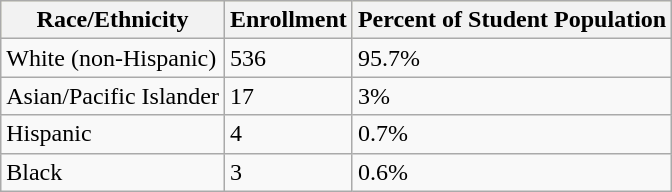<table class="wikitable">
<tr style="background-color:#ffffc7;">
<th>Race/Ethnicity</th>
<th>Enrollment</th>
<th>Percent of Student Population</th>
</tr>
<tr>
<td>White (non-Hispanic)</td>
<td>536</td>
<td>95.7%</td>
</tr>
<tr>
<td>Asian/Pacific Islander</td>
<td>17</td>
<td>3%</td>
</tr>
<tr>
<td>Hispanic</td>
<td>4</td>
<td>0.7%</td>
</tr>
<tr>
<td>Black</td>
<td>3</td>
<td>0.6%</td>
</tr>
</table>
